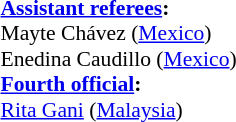<table width=50% style="font-size: 90%">
<tr>
<td><br><strong><a href='#'>Assistant referees</a>:</strong>
<br>Mayte Chávez (<a href='#'>Mexico</a>)
<br>Enedina Caudillo (<a href='#'>Mexico</a>)
<br><strong><a href='#'>Fourth official</a>:</strong>
<br><a href='#'>Rita Gani</a> (<a href='#'>Malaysia</a>)</td>
</tr>
</table>
